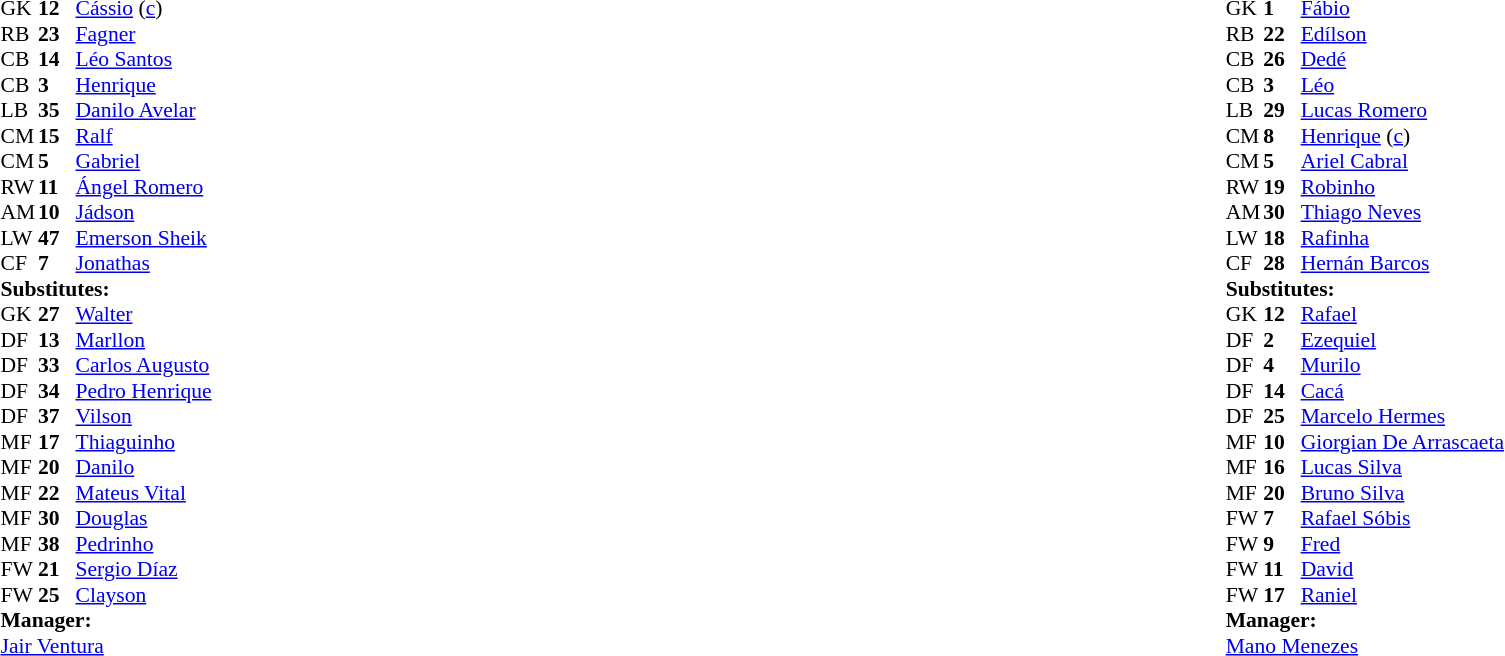<table width="100%">
<tr>
<td valign="top" width="40%"><br><table style="font-size:90%;" cellspacing="0" cellpadding="0">
<tr>
<th width="25"></th>
<th width="25"></th>
</tr>
<tr>
<td>GK</td>
<td><strong>12</strong></td>
<td> <a href='#'>Cássio</a> (<a href='#'>c</a>)</td>
</tr>
<tr>
<td>RB</td>
<td><strong>23</strong></td>
<td> <a href='#'>Fagner</a></td>
<td></td>
</tr>
<tr>
<td>CB</td>
<td><strong>14</strong></td>
<td> <a href='#'>Léo Santos</a></td>
</tr>
<tr>
<td>CB</td>
<td><strong>3</strong></td>
<td> <a href='#'>Henrique</a></td>
</tr>
<tr>
<td>LB</td>
<td><strong>35</strong></td>
<td> <a href='#'>Danilo Avelar</a></td>
</tr>
<tr>
<td>CM</td>
<td><strong>15</strong></td>
<td> <a href='#'>Ralf</a></td>
<td></td>
</tr>
<tr>
<td>CM</td>
<td><strong>5</strong></td>
<td> <a href='#'>Gabriel</a></td>
<td></td>
<td></td>
</tr>
<tr>
<td>RW</td>
<td><strong>11</strong></td>
<td> <a href='#'>Ángel Romero</a></td>
</tr>
<tr>
<td>AM</td>
<td><strong>10</strong></td>
<td> <a href='#'>Jádson</a></td>
<td></td>
</tr>
<tr>
<td>LW</td>
<td><strong>47</strong></td>
<td> <a href='#'>Emerson Sheik</a></td>
<td></td>
<td></td>
</tr>
<tr>
<td>CF</td>
<td><strong>7</strong></td>
<td> <a href='#'>Jonathas</a></td>
<td></td>
<td></td>
</tr>
<tr>
<td colspan=3><strong>Substitutes:</strong></td>
</tr>
<tr>
<td>GK</td>
<td><strong>27</strong></td>
<td> <a href='#'>Walter</a></td>
</tr>
<tr>
<td>DF</td>
<td><strong>13</strong></td>
<td> <a href='#'>Marllon</a></td>
</tr>
<tr>
<td>DF</td>
<td><strong>33</strong></td>
<td> <a href='#'>Carlos Augusto</a></td>
</tr>
<tr>
<td>DF</td>
<td><strong>34</strong></td>
<td> <a href='#'>Pedro Henrique</a></td>
</tr>
<tr>
<td>DF</td>
<td><strong>37</strong></td>
<td> <a href='#'>Vilson</a></td>
</tr>
<tr>
<td>MF</td>
<td><strong>17</strong></td>
<td> <a href='#'>Thiaguinho</a></td>
</tr>
<tr>
<td>MF</td>
<td><strong>20</strong></td>
<td> <a href='#'>Danilo</a></td>
</tr>
<tr>
<td>MF</td>
<td><strong>22</strong></td>
<td> <a href='#'>Mateus Vital</a></td>
<td></td>
<td></td>
</tr>
<tr>
<td>MF</td>
<td><strong>30</strong></td>
<td> <a href='#'>Douglas</a></td>
</tr>
<tr>
<td>MF</td>
<td><strong>38</strong></td>
<td> <a href='#'>Pedrinho</a></td>
<td></td>
<td></td>
</tr>
<tr>
<td>FW</td>
<td><strong>21</strong></td>
<td> <a href='#'>Sergio Díaz</a></td>
</tr>
<tr>
<td>FW</td>
<td><strong>25</strong></td>
<td> <a href='#'>Clayson</a></td>
<td></td>
<td></td>
</tr>
<tr>
<td colspan=3><strong>Manager:</strong></td>
</tr>
<tr>
<td colspan=4> <a href='#'>Jair Ventura</a></td>
</tr>
</table>
</td>
<td valign="top" width="50%"><br><table style="font-size:90%;" cellspacing="0" cellpadding="0" align="center">
<tr>
<th width=25></th>
<th width=25></th>
</tr>
<tr>
<td>GK</td>
<td><strong>1</strong></td>
<td> <a href='#'>Fábio</a></td>
</tr>
<tr>
<td>RB</td>
<td><strong>22</strong></td>
<td> <a href='#'>Edílson</a></td>
</tr>
<tr>
<td>CB</td>
<td><strong>26</strong></td>
<td> <a href='#'>Dedé</a></td>
</tr>
<tr>
<td>CB</td>
<td><strong>3</strong></td>
<td> <a href='#'>Léo</a></td>
</tr>
<tr>
<td>LB</td>
<td><strong>29</strong></td>
<td> <a href='#'>Lucas Romero</a></td>
</tr>
<tr>
<td>CM</td>
<td><strong>8</strong></td>
<td> <a href='#'>Henrique</a> (<a href='#'>c</a>)</td>
</tr>
<tr>
<td>CM</td>
<td><strong>5</strong></td>
<td> <a href='#'>Ariel Cabral</a></td>
</tr>
<tr>
<td>RW</td>
<td><strong>19</strong></td>
<td> <a href='#'>Robinho</a></td>
<td></td>
</tr>
<tr>
<td>AM</td>
<td><strong>30</strong></td>
<td> <a href='#'>Thiago Neves</a></td>
<td></td>
<td></td>
</tr>
<tr>
<td>LW</td>
<td><strong>18</strong></td>
<td> <a href='#'>Rafinha</a></td>
<td></td>
<td></td>
</tr>
<tr>
<td>CF</td>
<td><strong>28</strong></td>
<td> <a href='#'>Hernán Barcos</a></td>
<td></td>
<td></td>
</tr>
<tr>
<td colspan=3><strong>Substitutes:</strong></td>
</tr>
<tr>
<td>GK</td>
<td><strong>12</strong></td>
<td> <a href='#'>Rafael</a></td>
</tr>
<tr>
<td>DF</td>
<td><strong>2</strong></td>
<td> <a href='#'>Ezequiel</a></td>
</tr>
<tr>
<td>DF</td>
<td><strong>4</strong></td>
<td> <a href='#'>Murilo</a></td>
</tr>
<tr>
<td>DF</td>
<td><strong>14</strong></td>
<td> <a href='#'>Cacá</a></td>
</tr>
<tr>
<td>DF</td>
<td><strong>25</strong></td>
<td> <a href='#'>Marcelo Hermes</a></td>
</tr>
<tr>
<td>MF</td>
<td><strong>10</strong></td>
<td> <a href='#'>Giorgian De Arrascaeta</a></td>
<td></td>
<td></td>
</tr>
<tr>
<td>MF</td>
<td><strong>16</strong></td>
<td> <a href='#'>Lucas Silva</a></td>
<td></td>
<td></td>
</tr>
<tr>
<td>MF</td>
<td><strong>20</strong></td>
<td> <a href='#'>Bruno Silva</a></td>
</tr>
<tr>
<td>FW</td>
<td><strong>7</strong></td>
<td> <a href='#'>Rafael Sóbis</a></td>
</tr>
<tr>
<td>FW</td>
<td><strong>9</strong></td>
<td> <a href='#'>Fred</a></td>
</tr>
<tr>
<td>FW</td>
<td><strong>11</strong></td>
<td> <a href='#'>David</a></td>
</tr>
<tr>
<td>FW</td>
<td><strong>17</strong></td>
<td> <a href='#'>Raniel</a></td>
<td></td>
<td></td>
</tr>
<tr>
<td colspan=3><strong>Manager:</strong></td>
</tr>
<tr>
<td colspan=4> <a href='#'>Mano Menezes</a></td>
</tr>
</table>
</td>
</tr>
</table>
